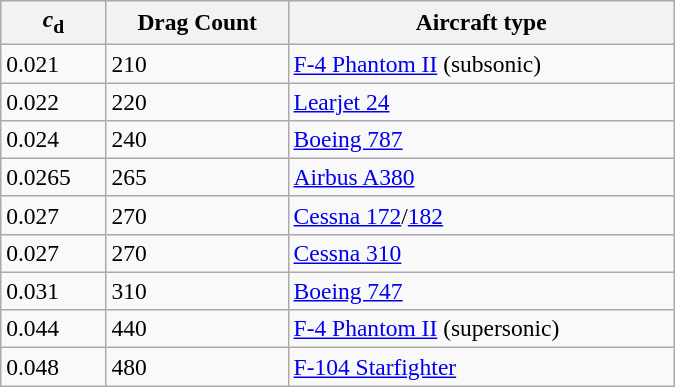<table class="wikitable" style="font-size:98%; width:450px;">
<tr>
<th><em>c</em><sub>d</sub></th>
<th>Drag Count</th>
<th>Aircraft type</th>
</tr>
<tr>
<td>0.021</td>
<td>210</td>
<td><a href='#'>F-4 Phantom II</a> (subsonic)</td>
</tr>
<tr>
<td>0.022</td>
<td>220</td>
<td><a href='#'>Learjet 24</a></td>
</tr>
<tr>
<td>0.024</td>
<td>240</td>
<td><a href='#'>Boeing 787</a></td>
</tr>
<tr>
<td>0.0265</td>
<td>265</td>
<td><a href='#'>Airbus A380</a></td>
</tr>
<tr>
<td>0.027</td>
<td>270</td>
<td><a href='#'>Cessna 172</a>/<a href='#'>182</a></td>
</tr>
<tr>
<td>0.027</td>
<td>270</td>
<td><a href='#'>Cessna 310</a></td>
</tr>
<tr>
<td>0.031</td>
<td>310</td>
<td><a href='#'>Boeing 747</a></td>
</tr>
<tr>
<td>0.044</td>
<td>440</td>
<td><a href='#'>F-4 Phantom II</a> (supersonic)</td>
</tr>
<tr>
<td>0.048</td>
<td>480</td>
<td><a href='#'>F-104 Starfighter</a></td>
</tr>
</table>
